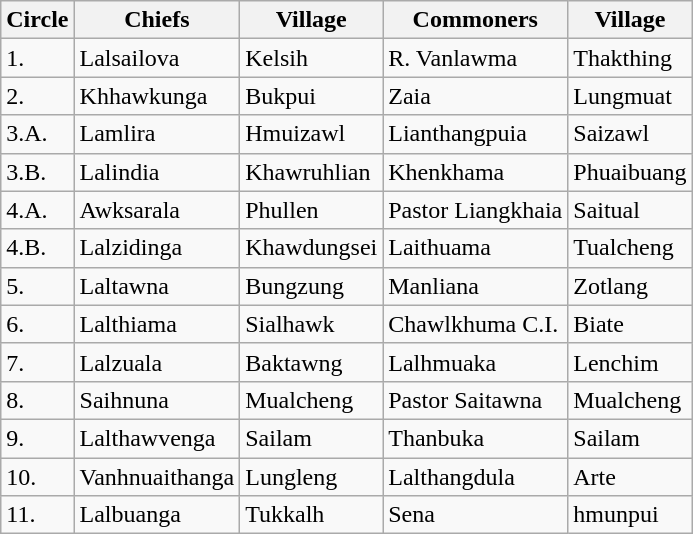<table class="wikitable sortable">
<tr>
<th>Circle</th>
<th>Chiefs</th>
<th>Village</th>
<th>Commoners</th>
<th>Village</th>
</tr>
<tr>
<td>1.</td>
<td>Lalsailova</td>
<td>Kelsih</td>
<td>R. Vanlawma</td>
<td>Thakthing</td>
</tr>
<tr>
<td>2.</td>
<td>Khhawkunga</td>
<td>Bukpui</td>
<td>Zaia</td>
<td>Lungmuat</td>
</tr>
<tr>
<td>3.A.</td>
<td>Lamlira</td>
<td>Hmuizawl</td>
<td>Lianthangpuia</td>
<td>Saizawl</td>
</tr>
<tr>
<td>3.B.</td>
<td>Lalindia</td>
<td>Khawruhlian</td>
<td>Khenkhama</td>
<td>Phuaibuang</td>
</tr>
<tr>
<td>4.A.</td>
<td>Awksarala</td>
<td>Phullen</td>
<td>Pastor Liangkhaia</td>
<td>Saitual</td>
</tr>
<tr>
<td>4.B.</td>
<td>Lalzidinga</td>
<td>Khawdungsei</td>
<td>Laithuama</td>
<td>Tualcheng</td>
</tr>
<tr>
<td>5.</td>
<td>Laltawna</td>
<td>Bungzung</td>
<td>Manliana</td>
<td>Zotlang</td>
</tr>
<tr>
<td>6.</td>
<td>Lalthiama</td>
<td>Sialhawk</td>
<td>Chawlkhuma C.I.</td>
<td>Biate</td>
</tr>
<tr>
<td>7.</td>
<td>Lalzuala</td>
<td>Baktawng</td>
<td>Lalhmuaka</td>
<td>Lenchim</td>
</tr>
<tr>
<td>8.</td>
<td>Saihnuna</td>
<td>Mualcheng</td>
<td>Pastor Saitawna</td>
<td>Mualcheng</td>
</tr>
<tr>
<td>9.</td>
<td>Lalthawvenga</td>
<td>Sailam</td>
<td>Thanbuka</td>
<td>Sailam</td>
</tr>
<tr>
<td>10.</td>
<td>Vanhnuaithanga</td>
<td>Lungleng</td>
<td>Lalthangdula</td>
<td>Arte</td>
</tr>
<tr>
<td>11.</td>
<td>Lalbuanga</td>
<td>Tukkalh</td>
<td>Sena</td>
<td>hmunpui</td>
</tr>
</table>
